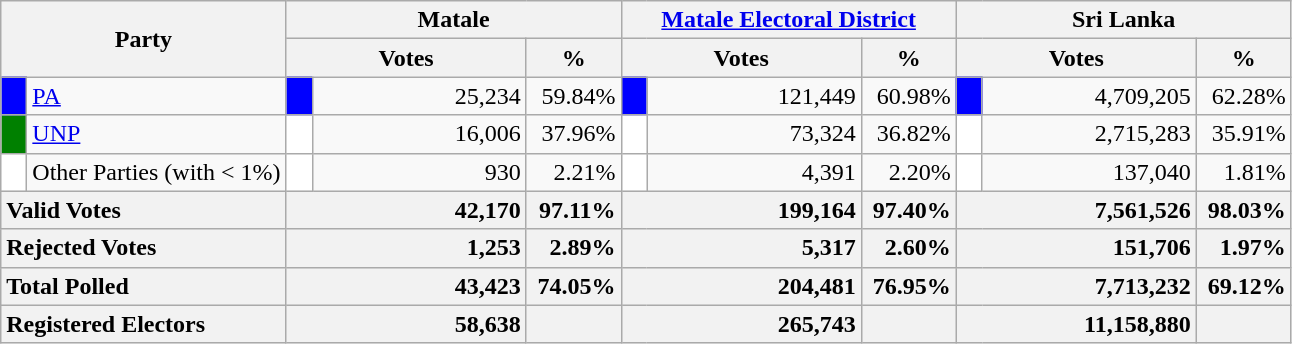<table class="wikitable">
<tr>
<th colspan="2" width="144px"rowspan="2">Party</th>
<th colspan="3" width="216px">Matale</th>
<th colspan="3" width="216px"><a href='#'>Matale Electoral District</a></th>
<th colspan="3" width="216px">Sri Lanka</th>
</tr>
<tr>
<th colspan="2" width="144px">Votes</th>
<th>%</th>
<th colspan="2" width="144px">Votes</th>
<th>%</th>
<th colspan="2" width="144px">Votes</th>
<th>%</th>
</tr>
<tr>
<td style="background-color:blue;" width="10px"></td>
<td style="text-align:left;"><a href='#'>PA</a></td>
<td style="background-color:blue;" width="10px"></td>
<td style="text-align:right;">25,234</td>
<td style="text-align:right;">59.84%</td>
<td style="background-color:blue;" width="10px"></td>
<td style="text-align:right;">121,449</td>
<td style="text-align:right;">60.98%</td>
<td style="background-color:blue;" width="10px"></td>
<td style="text-align:right;">4,709,205</td>
<td style="text-align:right;">62.28%</td>
</tr>
<tr>
<td style="background-color:green;" width="10px"></td>
<td style="text-align:left;"><a href='#'>UNP</a></td>
<td style="background-color:white;" width="10px"></td>
<td style="text-align:right;">16,006</td>
<td style="text-align:right;">37.96%</td>
<td style="background-color:white;" width="10px"></td>
<td style="text-align:right;">73,324</td>
<td style="text-align:right;">36.82%</td>
<td style="background-color:white;" width="10px"></td>
<td style="text-align:right;">2,715,283</td>
<td style="text-align:right;">35.91%</td>
</tr>
<tr>
<td style="background-color:white;" width="10px"></td>
<td style="text-align:left;">Other Parties (with < 1%)</td>
<td style="background-color:white;" width="10px"></td>
<td style="text-align:right;">930</td>
<td style="text-align:right;">2.21%</td>
<td style="background-color:white;" width="10px"></td>
<td style="text-align:right;">4,391</td>
<td style="text-align:right;">2.20%</td>
<td style="background-color:white;" width="10px"></td>
<td style="text-align:right;">137,040</td>
<td style="text-align:right;">1.81%</td>
</tr>
<tr>
<th colspan="2" width="144px"style="text-align:left;">Valid Votes</th>
<th style="text-align:right;"colspan="2" width="144px">42,170</th>
<th style="text-align:right;">97.11%</th>
<th style="text-align:right;"colspan="2" width="144px">199,164</th>
<th style="text-align:right;">97.40%</th>
<th style="text-align:right;"colspan="2" width="144px">7,561,526</th>
<th style="text-align:right;">98.03%</th>
</tr>
<tr>
<th colspan="2" width="144px"style="text-align:left;">Rejected Votes</th>
<th style="text-align:right;"colspan="2" width="144px">1,253</th>
<th style="text-align:right;">2.89%</th>
<th style="text-align:right;"colspan="2" width="144px">5,317</th>
<th style="text-align:right;">2.60%</th>
<th style="text-align:right;"colspan="2" width="144px">151,706</th>
<th style="text-align:right;">1.97%</th>
</tr>
<tr>
<th colspan="2" width="144px"style="text-align:left;">Total Polled</th>
<th style="text-align:right;"colspan="2" width="144px">43,423</th>
<th style="text-align:right;">74.05%</th>
<th style="text-align:right;"colspan="2" width="144px">204,481</th>
<th style="text-align:right;">76.95%</th>
<th style="text-align:right;"colspan="2" width="144px">7,713,232</th>
<th style="text-align:right;">69.12%</th>
</tr>
<tr>
<th colspan="2" width="144px"style="text-align:left;">Registered Electors</th>
<th style="text-align:right;"colspan="2" width="144px">58,638</th>
<th></th>
<th style="text-align:right;"colspan="2" width="144px">265,743</th>
<th></th>
<th style="text-align:right;"colspan="2" width="144px">11,158,880</th>
<th></th>
</tr>
</table>
